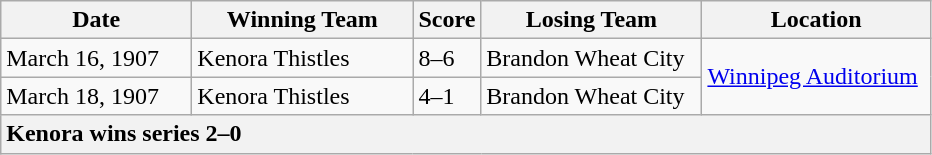<table class="wikitable">
<tr>
<th width="120">Date</th>
<th width="140">Winning Team</th>
<th width="5">Score</th>
<th width="140">Losing Team</th>
<th width="145">Location</th>
</tr>
<tr>
<td>March 16, 1907</td>
<td>Kenora Thistles</td>
<td>8–6</td>
<td>Brandon Wheat City</td>
<td rowspan="2"><a href='#'>Winnipeg Auditorium</a></td>
</tr>
<tr>
<td>March 18, 1907</td>
<td>Kenora Thistles</td>
<td>4–1</td>
<td>Brandon Wheat City</td>
</tr>
<tr>
<th colspan="5" style="text-align:left;">Kenora wins series 2–0</th>
</tr>
</table>
